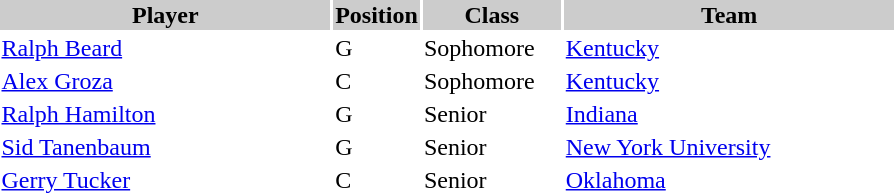<table style="width:600px" "border:'1' 'solid' 'gray'">
<tr>
<th style="background:#CCCCCC;width:40%">Player</th>
<th style="background:#CCCCCC;width:4%">Position</th>
<th style="background:#CCCCCC;width:16%">Class</th>
<th style="background:#CCCCCC;width:40%">Team</th>
</tr>
<tr>
<td><a href='#'>Ralph Beard</a></td>
<td>G</td>
<td>Sophomore</td>
<td><a href='#'>Kentucky</a></td>
</tr>
<tr>
<td><a href='#'>Alex Groza</a></td>
<td>C</td>
<td>Sophomore</td>
<td><a href='#'>Kentucky</a></td>
</tr>
<tr>
<td><a href='#'>Ralph Hamilton</a></td>
<td>G</td>
<td>Senior</td>
<td><a href='#'>Indiana</a></td>
</tr>
<tr>
<td><a href='#'>Sid Tanenbaum</a></td>
<td>G</td>
<td>Senior</td>
<td><a href='#'>New York University</a></td>
</tr>
<tr>
<td><a href='#'>Gerry Tucker</a></td>
<td>C</td>
<td>Senior</td>
<td><a href='#'>Oklahoma</a></td>
</tr>
</table>
